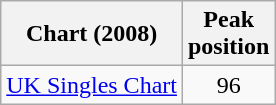<table class="wikitable sortable">
<tr>
<th>Chart (2008)</th>
<th>Peak<br>position</th>
</tr>
<tr>
<td><a href='#'>UK Singles Chart</a></td>
<td style="text-align:center;">96</td>
</tr>
</table>
